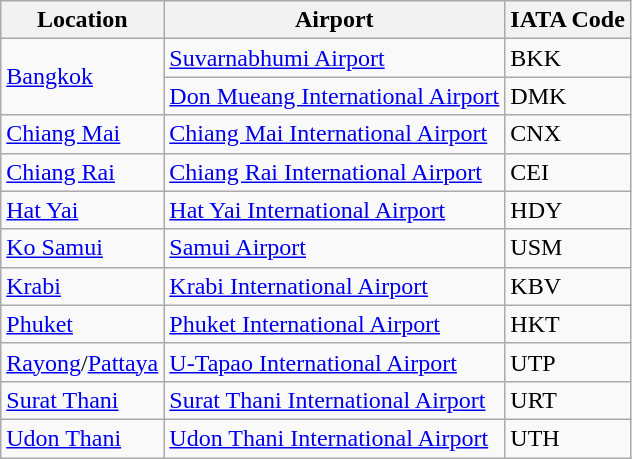<table class="wikitable">
<tr>
<th>Location</th>
<th>Airport</th>
<th>IATA Code</th>
</tr>
<tr>
<td rowspan="2"><a href='#'>Bangkok</a></td>
<td><a href='#'>Suvarnabhumi Airport</a></td>
<td>BKK</td>
</tr>
<tr>
<td><a href='#'>Don Mueang International Airport</a></td>
<td>DMK</td>
</tr>
<tr>
<td><a href='#'>Chiang Mai</a></td>
<td><a href='#'>Chiang Mai International Airport</a></td>
<td>CNX</td>
</tr>
<tr>
<td><a href='#'>Chiang Rai</a></td>
<td><a href='#'>Chiang Rai International Airport</a></td>
<td>CEI</td>
</tr>
<tr>
<td><a href='#'>Hat Yai</a></td>
<td><a href='#'>Hat Yai International Airport</a></td>
<td>HDY</td>
</tr>
<tr>
<td><a href='#'>Ko Samui</a></td>
<td><a href='#'>Samui Airport</a></td>
<td>USM</td>
</tr>
<tr>
<td><a href='#'>Krabi</a></td>
<td><a href='#'>Krabi International Airport</a></td>
<td>KBV</td>
</tr>
<tr>
<td><a href='#'>Phuket</a></td>
<td><a href='#'>Phuket International Airport</a></td>
<td>HKT</td>
</tr>
<tr>
<td><a href='#'>Rayong</a>/<a href='#'>Pattaya</a></td>
<td><a href='#'>U-Tapao International Airport</a></td>
<td>UTP</td>
</tr>
<tr>
<td><a href='#'>Surat Thani</a></td>
<td><a href='#'>Surat Thani International Airport</a></td>
<td>URT</td>
</tr>
<tr>
<td><a href='#'>Udon Thani</a></td>
<td><a href='#'>Udon Thani International Airport</a></td>
<td>UTH</td>
</tr>
</table>
